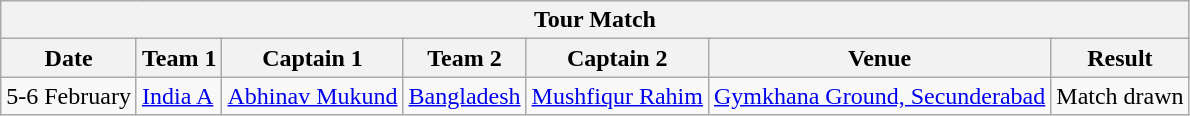<table class="wikitable">
<tr>
<th colspan="7">Tour Match</th>
</tr>
<tr>
<th>Date</th>
<th>Team 1</th>
<th>Captain 1</th>
<th>Team 2</th>
<th>Captain 2</th>
<th>Venue</th>
<th>Result</th>
</tr>
<tr>
<td>5-6 February</td>
<td><a href='#'>India A</a></td>
<td><a href='#'>Abhinav Mukund</a></td>
<td><a href='#'>Bangladesh</a></td>
<td><a href='#'>Mushfiqur Rahim</a></td>
<td><a href='#'>Gymkhana Ground, Secunderabad</a></td>
<td>Match drawn</td>
</tr>
</table>
